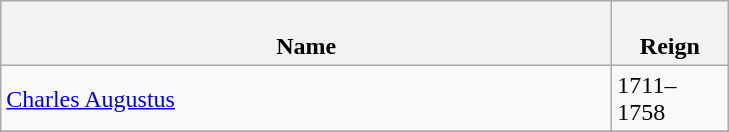<table class="wikitable">
<tr>
<th width=400px><br>Name</th>
<th width=70px><br>Reign</th>
</tr>
<tr>
<td><a href='#'>Charles Augustus</a></td>
<td>1711–1758</td>
</tr>
<tr>
</tr>
</table>
